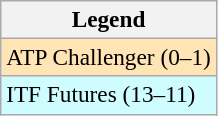<table class=wikitable style=font-size:97%>
<tr>
<th>Legend</th>
</tr>
<tr bgcolor=moccasin>
<td>ATP Challenger (0–1)</td>
</tr>
<tr bgcolor=cffcff>
<td>ITF Futures (13–11)</td>
</tr>
</table>
